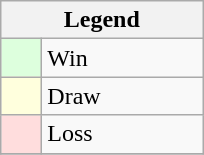<table class="wikitable" border="1">
<tr>
<th colspan="2">Legend</th>
</tr>
<tr>
<td style="background:#ddffdd;" width=20> </td>
<td width=100>Win</td>
</tr>
<tr>
<td style="background:#ffffdd"  width=20> </td>
<td width=100>Draw</td>
</tr>
<tr>
<td style="background:#ffdddd;" width=20> </td>
<td width=100>Loss</td>
</tr>
<tr>
</tr>
</table>
